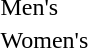<table>
<tr>
<td>Men's</td>
<td></td>
<td></td>
<td></td>
</tr>
<tr>
<td>Women's</td>
<td></td>
<td></td>
<td></td>
</tr>
</table>
